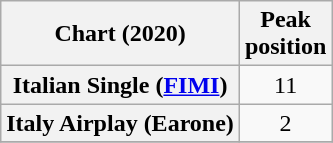<table class="wikitable sortable plainrowheaders" style="text-align:center">
<tr>
<th scope="col">Chart (2020)</th>
<th scope="col">Peak<br>position</th>
</tr>
<tr>
<th scope="row">Italian Single (<a href='#'>FIMI</a>)</th>
<td>11</td>
</tr>
<tr>
<th scope="row">Italy Airplay (Earone)</th>
<td>2</td>
</tr>
<tr>
</tr>
</table>
